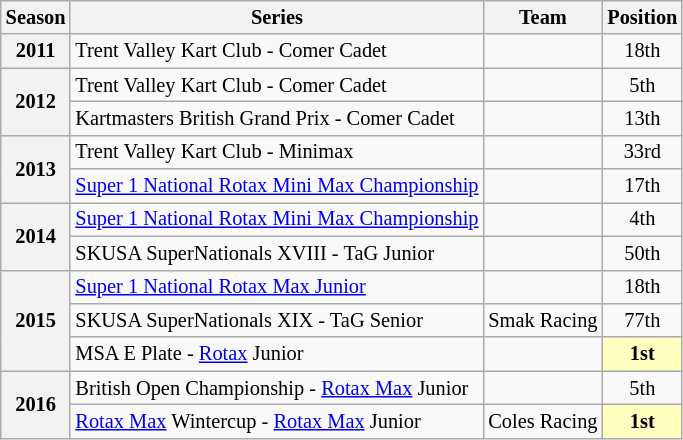<table class="wikitable" style="font-size: 85%; text-align:center">
<tr>
<th>Season</th>
<th>Series</th>
<th>Team</th>
<th>Position</th>
</tr>
<tr>
<th>2011</th>
<td align="left">Trent Valley Kart Club - Comer Cadet</td>
<td align="left"></td>
<td>18th</td>
</tr>
<tr>
<th rowspan="2">2012</th>
<td align="left">Trent Valley Kart Club - Comer Cadet</td>
<td align="left"></td>
<td>5th</td>
</tr>
<tr>
<td align="left">Kartmasters British Grand Prix - Comer Cadet</td>
<td align="left"></td>
<td>13th</td>
</tr>
<tr>
<th rowspan="2">2013</th>
<td align="left">Trent Valley Kart Club - Minimax</td>
<td align="left"></td>
<td>33rd</td>
</tr>
<tr>
<td align="left"><a href='#'>Super 1 National Rotax Mini Max Championship</a></td>
<td align="left"></td>
<td>17th</td>
</tr>
<tr>
<th rowspan="2">2014</th>
<td align="left"><a href='#'>Super 1 National Rotax Mini Max Championship</a></td>
<td align="left"></td>
<td>4th</td>
</tr>
<tr>
<td align="left">SKUSA SuperNationals XVIII - TaG Junior</td>
<td align="left"></td>
<td>50th</td>
</tr>
<tr>
<th rowspan="3">2015</th>
<td align="left"><a href='#'>Super 1 National Rotax Max Junior</a></td>
<td align="left"></td>
<td>18th</td>
</tr>
<tr>
<td align="left">SKUSA SuperNationals XIX - TaG Senior</td>
<td align="left">Smak Racing</td>
<td>77th</td>
</tr>
<tr>
<td align="left">MSA E Plate - <a href='#'>Rotax</a> Junior</td>
<td align="left"></td>
<td style="background:#FFFFBF;"><strong>1st</strong></td>
</tr>
<tr>
<th rowspan="2">2016</th>
<td align="left">British Open Championship - <a href='#'>Rotax Max</a> Junior</td>
<td align="left"></td>
<td>5th</td>
</tr>
<tr>
<td align="left"><a href='#'>Rotax Max</a> Wintercup - <a href='#'>Rotax Max</a> Junior</td>
<td align="left">Coles Racing</td>
<td style="background:#FFFFBF;"><strong>1st</strong></td>
</tr>
</table>
